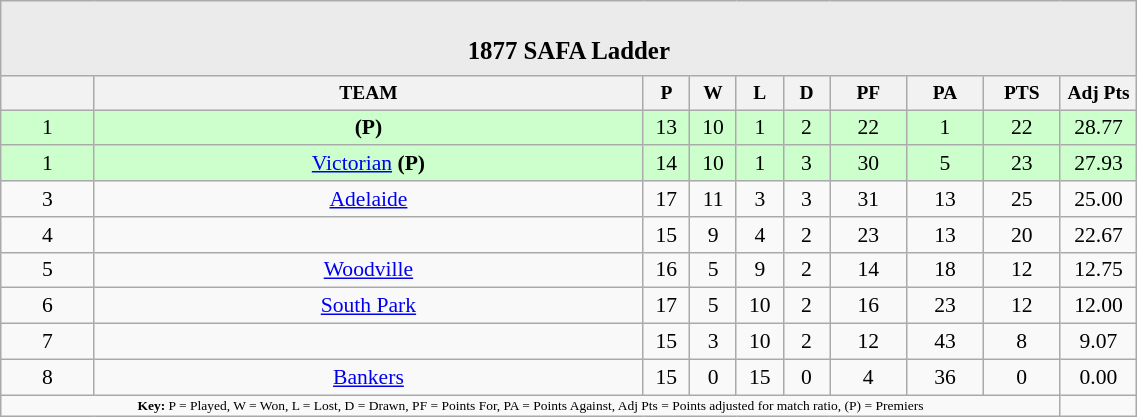<table class="wikitable" style="text-align: center; font-size: 90%; width: 60%">
<tr>
<td colspan="10" style="background: #EBEBEB;"><br><table border="0" width="100%" cellpadding="0" cellspacing="0">
<tr style="background: #EBEBEB;">
<td width="25%" style="border: 0;"></td>
<td style="border: 0; font-size: 115%;"><strong>1877 SAFA Ladder</strong></td>
<td width="25%" style="border: 0;"></td>
</tr>
</table>
</td>
</tr>
<tr style="text-align: center; font-size: 90%;">
<th></th>
<th>TEAM</th>
<th width="25">P</th>
<th width="25">W</th>
<th width="25">L</th>
<th width="25">D</th>
<th width="45">PF</th>
<th width="45">PA</th>
<th width="45">PTS</th>
<th width="45">Adj Pts</th>
</tr>
<tr style="background: #CCFFCC;">
<td>1</td>
<td> <strong>(P)</strong></td>
<td>13</td>
<td>10</td>
<td>1</td>
<td>2</td>
<td>22</td>
<td>1</td>
<td>22</td>
<td>28.77</td>
</tr>
<tr style="background: #CCFFCC;">
<td>1</td>
<td><a href='#'>Victorian</a> <strong>(P)</strong></td>
<td>14</td>
<td>10</td>
<td>1</td>
<td>3</td>
<td>30</td>
<td>5</td>
<td>23</td>
<td>27.93</td>
</tr>
<tr>
<td>3</td>
<td><a href='#'>Adelaide</a></td>
<td>17</td>
<td>11</td>
<td>3</td>
<td>3</td>
<td>31</td>
<td>13</td>
<td>25</td>
<td>25.00</td>
</tr>
<tr>
<td>4</td>
<td></td>
<td>15</td>
<td>9</td>
<td>4</td>
<td>2</td>
<td>23</td>
<td>13</td>
<td>20</td>
<td>22.67</td>
</tr>
<tr>
<td>5</td>
<td><a href='#'>Woodville</a></td>
<td>16</td>
<td>5</td>
<td>9</td>
<td>2</td>
<td>14</td>
<td>18</td>
<td>12</td>
<td>12.75</td>
</tr>
<tr>
<td>6</td>
<td><a href='#'>South Park</a></td>
<td>17</td>
<td>5</td>
<td>10</td>
<td>2</td>
<td>16</td>
<td>23</td>
<td>12</td>
<td>12.00</td>
</tr>
<tr>
<td>7</td>
<td></td>
<td>15</td>
<td>3</td>
<td>10</td>
<td>2</td>
<td>12</td>
<td>43</td>
<td>8</td>
<td>9.07</td>
</tr>
<tr>
<td>8</td>
<td><a href='#'>Bankers</a></td>
<td>15</td>
<td>0</td>
<td>15</td>
<td>0</td>
<td>4</td>
<td>36</td>
<td>0</td>
<td>0.00</td>
</tr>
<tr style="font-size: xx-small;">
<td colspan="9"><strong>Key:</strong> P = Played, W = Won, L = Lost, D = Drawn, PF = Points For, PA = Points Against, Adj Pts = Points adjusted for match ratio, (P) = Premiers</td>
<td></td>
</tr>
</table>
